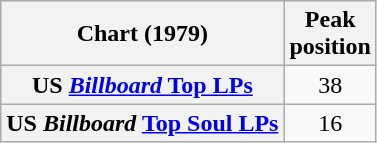<table class="wikitable sortable plainrowheaders">
<tr>
<th scope="col">Chart (1979)</th>
<th scope="col">Peak<br>position</th>
</tr>
<tr>
<th scope="row">US <a href='#'><em>Billboard</em> Top LPs</a></th>
<td align=center>38</td>
</tr>
<tr>
<th scope="row">US <em>Billboard</em> <a href='#'>Top Soul LPs</a></th>
<td align=center>16</td>
</tr>
</table>
